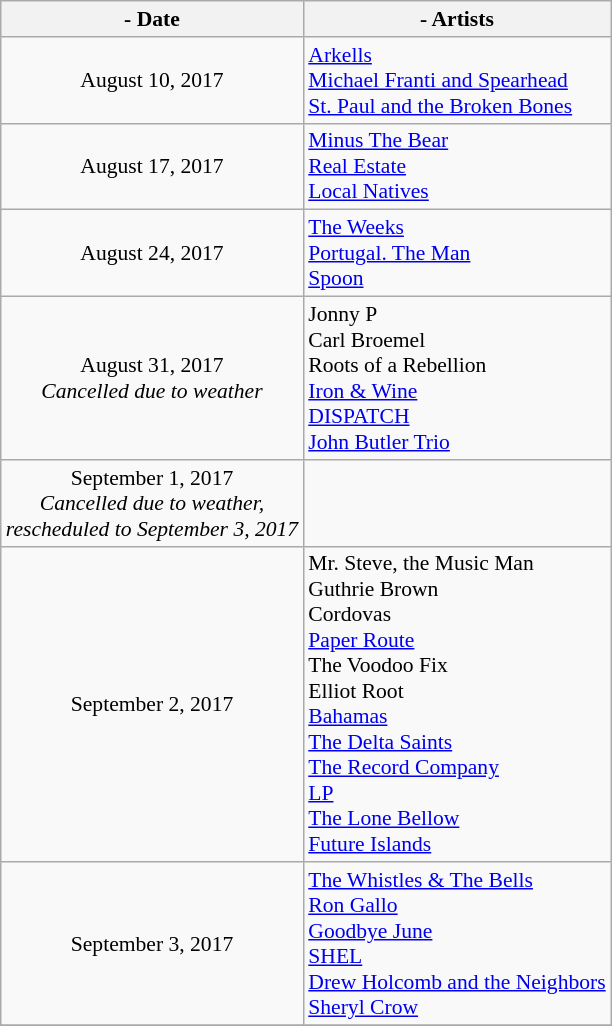<table class="wikitable" style="font-size: 90%">
<tr>
<th>- Date</th>
<th>- Artists</th>
</tr>
<tr>
<td align="center">August 10, 2017</td>
<td><a href='#'>Arkells</a><br><a href='#'>Michael Franti and Spearhead</a><br><a href='#'>St. Paul and the Broken Bones</a></td>
</tr>
<tr>
<td align="center">August 17, 2017</td>
<td><a href='#'>Minus The Bear</a><br><a href='#'>Real Estate</a><br><a href='#'>Local Natives</a></td>
</tr>
<tr>
<td align="center">August 24, 2017</td>
<td><a href='#'>The Weeks</a><br><a href='#'>Portugal. The Man</a><br><a href='#'>Spoon</a></td>
</tr>
<tr>
<td align="center">August 31, 2017 <br><em>Cancelled due to weather</em></td>
<td>Jonny P<br>Carl Broemel<br>Roots of a Rebellion<br><a href='#'>Iron & Wine</a><br><a href='#'>DISPATCH</a><br><a href='#'>John Butler Trio</a></td>
</tr>
<tr>
<td align="center">September 1, 2017 <br><em>Cancelled due to weather,</em><br><em>rescheduled to September 3, 2017</em></td>
<td></td>
</tr>
<tr>
<td align="center">September 2, 2017</td>
<td>Mr. Steve, the Music Man<br>Guthrie Brown<br>Cordovas<br><a href='#'>Paper Route</a><br>The Voodoo Fix<br>Elliot Root<br><a href='#'>Bahamas</a><br><a href='#'>The Delta Saints</a><br><a href='#'>The Record Company</a><br><a href='#'>LP</a><br><a href='#'>The Lone Bellow</a><br><a href='#'>Future Islands</a></td>
</tr>
<tr>
<td align="center">September 3, 2017</td>
<td><a href='#'>The Whistles & The Bells</a><br><a href='#'>Ron Gallo</a><br><a href='#'>Goodbye June</a><br><a href='#'>SHEL</a><br><a href='#'>Drew Holcomb and the Neighbors</a><br><a href='#'>Sheryl Crow</a></td>
</tr>
<tr>
</tr>
</table>
